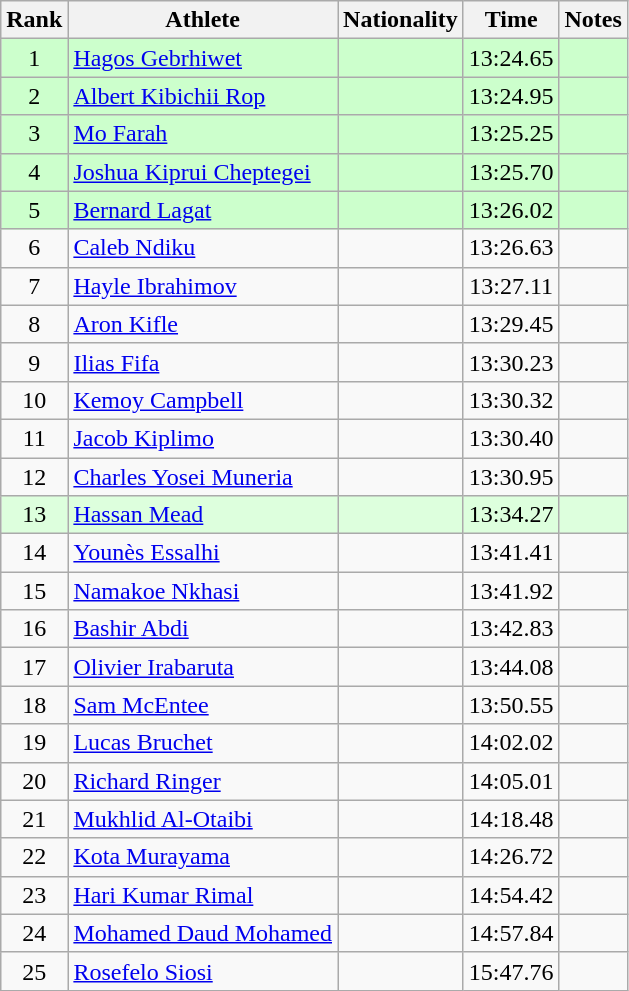<table class="wikitable sortable" style="text-align:center">
<tr>
<th>Rank</th>
<th>Athlete</th>
<th>Nationality</th>
<th>Time</th>
<th>Notes</th>
</tr>
<tr bgcolor=ccffcc>
<td>1</td>
<td align=left><a href='#'>Hagos Gebrhiwet</a></td>
<td align=left></td>
<td>13:24.65</td>
<td></td>
</tr>
<tr bgcolor=ccffcc>
<td>2</td>
<td align=left><a href='#'>Albert Kibichii Rop</a></td>
<td align=left></td>
<td>13:24.95</td>
<td></td>
</tr>
<tr bgcolor=ccffcc>
<td>3</td>
<td align=left><a href='#'>Mo Farah</a></td>
<td align=left></td>
<td>13:25.25</td>
<td></td>
</tr>
<tr bgcolor=ccffcc>
<td>4</td>
<td align=left><a href='#'>Joshua Kiprui Cheptegei</a></td>
<td align=left></td>
<td>13:25.70</td>
<td></td>
</tr>
<tr bgcolor=ccffcc>
<td>5</td>
<td align=left><a href='#'>Bernard Lagat</a></td>
<td align=left></td>
<td>13:26.02</td>
<td></td>
</tr>
<tr>
<td>6</td>
<td align=left><a href='#'>Caleb Ndiku</a></td>
<td align=left></td>
<td>13:26.63</td>
<td></td>
</tr>
<tr>
<td>7</td>
<td align=left><a href='#'>Hayle Ibrahimov</a></td>
<td align=left></td>
<td>13:27.11</td>
<td></td>
</tr>
<tr>
<td>8</td>
<td align=left><a href='#'>Aron Kifle</a></td>
<td align=left></td>
<td>13:29.45</td>
<td></td>
</tr>
<tr>
<td>9</td>
<td align=left><a href='#'>Ilias Fifa</a></td>
<td align=left></td>
<td>13:30.23</td>
<td></td>
</tr>
<tr>
<td>10</td>
<td align=left><a href='#'>Kemoy Campbell</a></td>
<td align=left></td>
<td>13:30.32</td>
<td></td>
</tr>
<tr>
<td>11</td>
<td align=left><a href='#'>Jacob Kiplimo</a></td>
<td align=left></td>
<td>13:30.40</td>
<td></td>
</tr>
<tr>
<td>12</td>
<td align=left><a href='#'>Charles Yosei Muneria</a></td>
<td align=left></td>
<td>13:30.95</td>
<td></td>
</tr>
<tr bgcolor=ddffdd>
<td>13</td>
<td align=left><a href='#'>Hassan Mead</a></td>
<td align=left></td>
<td>13:34.27</td>
<td></td>
</tr>
<tr>
<td>14</td>
<td align=left><a href='#'>Younès Essalhi</a></td>
<td align=left></td>
<td>13:41.41</td>
<td></td>
</tr>
<tr>
<td>15</td>
<td align=left><a href='#'>Namakoe Nkhasi</a></td>
<td align=left></td>
<td>13:41.92</td>
<td></td>
</tr>
<tr>
<td>16</td>
<td align=left><a href='#'>Bashir Abdi</a></td>
<td align=left></td>
<td>13:42.83</td>
<td></td>
</tr>
<tr>
<td>17</td>
<td align=left><a href='#'>Olivier Irabaruta</a></td>
<td align=left></td>
<td>13:44.08</td>
<td></td>
</tr>
<tr>
<td>18</td>
<td align=left><a href='#'>Sam McEntee</a></td>
<td align=left></td>
<td>13:50.55</td>
<td></td>
</tr>
<tr>
<td>19</td>
<td align=left><a href='#'>Lucas Bruchet</a></td>
<td align=left></td>
<td>14:02.02</td>
<td></td>
</tr>
<tr>
<td>20</td>
<td align=left><a href='#'>Richard Ringer</a></td>
<td align=left></td>
<td>14:05.01</td>
<td></td>
</tr>
<tr>
<td>21</td>
<td align=left><a href='#'>Mukhlid Al-Otaibi</a></td>
<td align=left></td>
<td>14:18.48</td>
<td></td>
</tr>
<tr>
<td>22</td>
<td align=left><a href='#'>Kota Murayama</a></td>
<td align=left></td>
<td>14:26.72</td>
<td></td>
</tr>
<tr>
<td>23</td>
<td align=left><a href='#'>Hari Kumar Rimal</a></td>
<td align=left></td>
<td>14:54.42</td>
<td></td>
</tr>
<tr>
<td>24</td>
<td align=left><a href='#'>Mohamed Daud Mohamed</a></td>
<td align=left></td>
<td>14:57.84</td>
<td></td>
</tr>
<tr>
<td>25</td>
<td align=left><a href='#'>Rosefelo Siosi</a></td>
<td align=left></td>
<td>15:47.76</td>
<td></td>
</tr>
</table>
